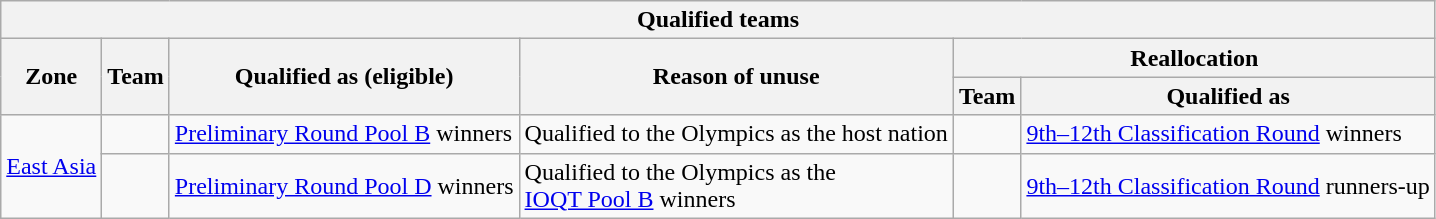<table class="wikitable sortable">
<tr>
<th colspan=6>Qualified teams</th>
</tr>
<tr>
<th rowspan=2>Zone</th>
<th rowspan=2>Team</th>
<th rowspan=2>Qualified as (eligible)</th>
<th rowspan=2>Reason of unuse</th>
<th colspan=2>Reallocation</th>
</tr>
<tr>
<th>Team</th>
<th>Qualified as</th>
</tr>
<tr>
<td rowspan=3><a href='#'>East Asia</a></td>
<td></td>
<td><a href='#'>Preliminary Round Pool B</a> winners</td>
<td>Qualified to the Olympics as the host nation</td>
<td></td>
<td><a href='#'>9th–12th Classification Round</a> winners</td>
</tr>
<tr>
<td></td>
<td><a href='#'>Preliminary Round Pool D</a> winners</td>
<td>Qualified to the Olympics as the <a href='#'><br>IOQT Pool B</a> winners</td>
<td></td>
<td><a href='#'>9th–12th Classification Round</a> runners-up</td>
</tr>
</table>
